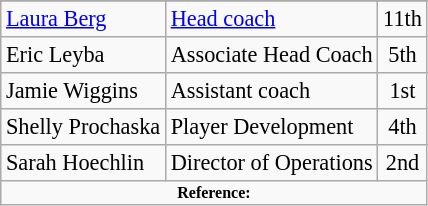<table class="wikitable" style="font-size:93%;">
<tr>
</tr>
<tr>
<td><a href='#'>Laura Berg</a></td>
<td><a href='#'>Head coach</a></td>
<td align=center>11th</td>
</tr>
<tr>
<td>Eric Leyba</td>
<td>Associate Head Coach</td>
<td align=center>5th</td>
</tr>
<tr>
<td>Jamie Wiggins</td>
<td>Assistant coach</td>
<td align=center>1st</td>
</tr>
<tr>
<td>Shelly Prochaska</td>
<td>Player Development</td>
<td align=center>4th</td>
</tr>
<tr>
<td>Sarah Hoechlin</td>
<td>Director of Operations</td>
<td align=center>2nd</td>
</tr>
<tr>
<td colspan="4"  style="font-size:8pt; text-align:center;"><strong>Reference:</strong></td>
</tr>
</table>
